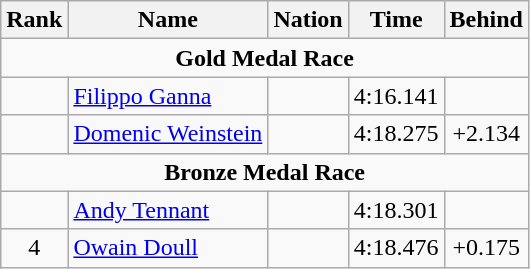<table class="wikitable" style="text-align:center">
<tr>
<th>Rank</th>
<th>Name</th>
<th>Nation</th>
<th>Time</th>
<th>Behind</th>
</tr>
<tr>
<td colspan=5><strong>Gold Medal Race</strong></td>
</tr>
<tr>
<td></td>
<td align=left><a href='#'>Filippo Ganna</a></td>
<td align=left></td>
<td>4:16.141</td>
<td></td>
</tr>
<tr>
<td></td>
<td align=left><a href='#'>Domenic Weinstein</a></td>
<td align=left></td>
<td>4:18.275</td>
<td>+2.134</td>
</tr>
<tr>
<td colspan=5><strong>Bronze Medal Race</strong></td>
</tr>
<tr>
<td></td>
<td align=left><a href='#'>Andy Tennant</a></td>
<td align=left></td>
<td>4:18.301</td>
<td></td>
</tr>
<tr>
<td>4</td>
<td align=left><a href='#'>Owain Doull</a></td>
<td align=left></td>
<td>4:18.476</td>
<td>+0.175</td>
</tr>
</table>
